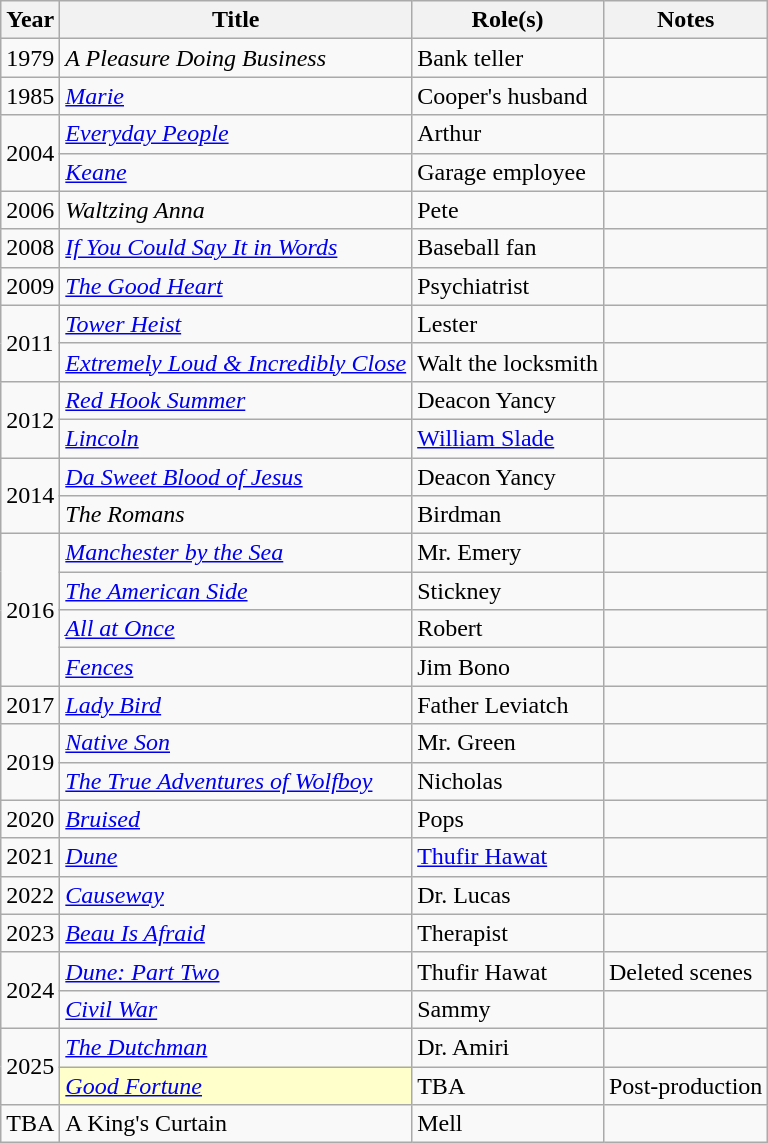<table class="wikitable sortable">
<tr>
<th>Year</th>
<th>Title</th>
<th>Role(s)</th>
<th class=unsortable>Notes</th>
</tr>
<tr>
<td>1979</td>
<td><em>A Pleasure Doing Business</em></td>
<td>Bank teller</td>
<td></td>
</tr>
<tr>
<td>1985</td>
<td><em><a href='#'>Marie</a></em></td>
<td>Cooper's husband</td>
<td></td>
</tr>
<tr>
<td rowspan=2>2004</td>
<td><em><a href='#'>Everyday People</a></em></td>
<td>Arthur</td>
<td></td>
</tr>
<tr>
<td><em><a href='#'>Keane</a></em></td>
<td>Garage employee</td>
<td></td>
</tr>
<tr>
<td>2006</td>
<td><em>Waltzing Anna</em></td>
<td>Pete</td>
<td></td>
</tr>
<tr>
<td>2008</td>
<td><em><a href='#'>If You Could Say It in Words</a></em></td>
<td>Baseball fan</td>
<td></td>
</tr>
<tr>
<td>2009</td>
<td><em><a href='#'>The Good Heart</a></em></td>
<td>Psychiatrist</td>
<td></td>
</tr>
<tr>
<td rowspan=2>2011</td>
<td><em><a href='#'>Tower Heist</a></em></td>
<td>Lester</td>
<td></td>
</tr>
<tr>
<td><em><a href='#'>Extremely Loud & Incredibly Close</a></em></td>
<td>Walt the locksmith</td>
<td></td>
</tr>
<tr>
<td rowspan=2>2012</td>
<td><em><a href='#'>Red Hook Summer</a></em></td>
<td>Deacon Yancy</td>
<td></td>
</tr>
<tr>
<td><em><a href='#'>Lincoln</a></em></td>
<td><a href='#'>William Slade</a></td>
<td></td>
</tr>
<tr>
<td rowspan=2>2014</td>
<td><em><a href='#'>Da Sweet Blood of Jesus</a></em></td>
<td>Deacon Yancy</td>
<td></td>
</tr>
<tr>
<td><em>The Romans</em></td>
<td>Birdman</td>
<td></td>
</tr>
<tr>
<td rowspan=4>2016</td>
<td><em><a href='#'>Manchester by the Sea</a></em></td>
<td>Mr. Emery</td>
<td></td>
</tr>
<tr>
<td><em><a href='#'>The American Side</a></em></td>
<td>Stickney</td>
<td></td>
</tr>
<tr>
<td><em><a href='#'>All at Once</a></em></td>
<td>Robert</td>
<td></td>
</tr>
<tr>
<td><em><a href='#'>Fences</a></em></td>
<td>Jim Bono</td>
<td></td>
</tr>
<tr>
<td>2017</td>
<td><em><a href='#'>Lady Bird</a></em></td>
<td>Father Leviatch</td>
<td></td>
</tr>
<tr>
<td rowspan=2>2019</td>
<td><em><a href='#'>Native Son</a></em></td>
<td>Mr. Green</td>
<td></td>
</tr>
<tr>
<td><em><a href='#'>The True Adventures of Wolfboy</a></em></td>
<td>Nicholas</td>
<td></td>
</tr>
<tr>
<td>2020</td>
<td><em><a href='#'>Bruised</a></em></td>
<td>Pops</td>
<td></td>
</tr>
<tr>
<td>2021</td>
<td><em><a href='#'>Dune</a></em></td>
<td><a href='#'>Thufir Hawat</a></td>
<td></td>
</tr>
<tr>
<td>2022</td>
<td><em><a href='#'>Causeway</a></em></td>
<td>Dr. Lucas</td>
<td></td>
</tr>
<tr>
<td>2023</td>
<td><em><a href='#'>Beau Is Afraid</a></em></td>
<td>Therapist</td>
<td></td>
</tr>
<tr>
<td rowspan=2>2024</td>
<td><em><a href='#'>Dune: Part Two</a></em></td>
<td>Thufir Hawat</td>
<td>Deleted scenes</td>
</tr>
<tr>
<td><em><a href='#'>Civil War</a></em></td>
<td>Sammy</td>
<td></td>
</tr>
<tr>
<td rowspan="2">2025</td>
<td><em><a href='#'>The Dutchman</a></em></td>
<td>Dr. Amiri</td>
<td></td>
</tr>
<tr>
<td style="background:#FFFFCC;"><em><a href='#'>Good Fortune</a></em> </td>
<td>TBA</td>
<td>Post-production</td>
</tr>
<tr>
<td>TBA</td>
<td>A King's Curtain</td>
<td>Mell</td>
<td></td>
</tr>
</table>
